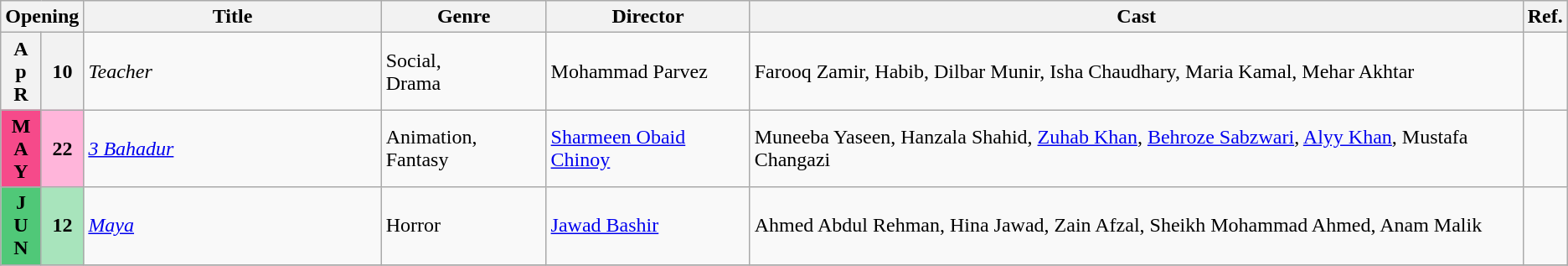<table class="wikitable">
<tr style="background:#b0e0e66; text-align:center;">
<th colspan="2"><strong>Opening</strong></th>
<th style="width:19%;"><strong>Title</strong></th>
<th><strong>Genre</strong></th>
<th><strong>Director</strong></th>
<th><strong>Cast</strong></th>
<th><strong>Ref.</strong></th>
</tr>
<tr>
<th>A<br>p<br>R</th>
<th>10</th>
<td><em>Teacher</em></td>
<td>Social,<br>Drama</td>
<td>Mohammad Parvez</td>
<td>Farooq Zamir, Habib, Dilbar Munir, Isha Chaudhary, Maria Kamal, Mehar Akhtar</td>
<td></td>
</tr>
<tr>
<td rowspan="1" style="text-align:center; background:#f64a8a;"><strong>M<br>A<br>Y</strong></td>
<td rowspan="1" style="text-align:center; textcolor:#000; background:#ffb5da;"><strong>22</strong></td>
<td><em><a href='#'>3 Bahadur</a></em></td>
<td>Animation, Fantasy</td>
<td><a href='#'>Sharmeen Obaid Chinoy</a></td>
<td>Muneeba Yaseen, Hanzala Shahid, <a href='#'>Zuhab Khan</a>, <a href='#'>Behroze Sabzwari</a>, <a href='#'>Alyy Khan</a>, Mustafa Changazi</td>
<td></td>
</tr>
<tr>
<td rowspan="1" style="text-align:center; background:#50c878;"><strong>J<br>U<br>N</strong></td>
<td rowspan="1" style="text-align:center; textcolor:#000; background:#a8e4bc;"><strong>12</strong></td>
<td><em><a href='#'>Maya</a></em></td>
<td>Horror</td>
<td><a href='#'>Jawad Bashir</a></td>
<td>Ahmed Abdul Rehman, Hina Jawad, Zain Afzal, Sheikh Mohammad Ahmed, Anam Malik</td>
<td></td>
</tr>
<tr>
</tr>
</table>
